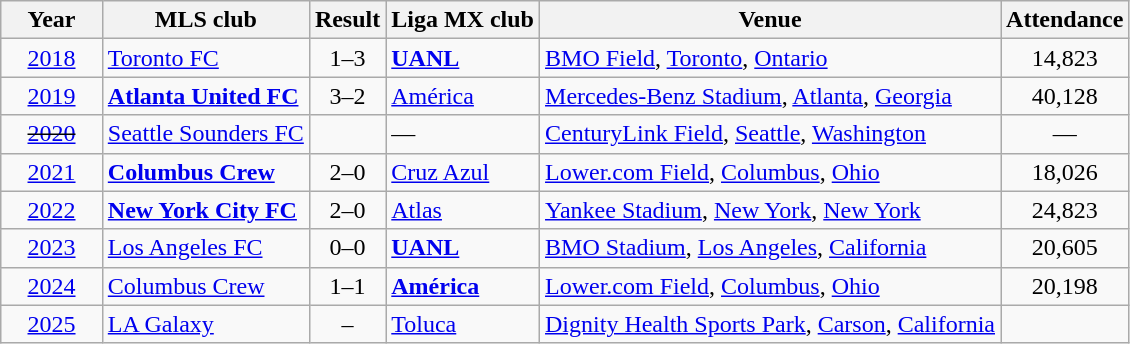<table class="wikitable">
<tr>
<th width=9%>Year</th>
<th>MLS club</th>
<th>Result</th>
<th>Liga MX club</th>
<th>Venue</th>
<th>Attendance</th>
</tr>
<tr>
<td style="text-align:center"><a href='#'>2018</a></td>
<td><a href='#'>Toronto FC</a></td>
<td style="text-align:center">1–3</td>
<td><strong><a href='#'>UANL</a></strong></td>
<td> <a href='#'>BMO Field</a>, <a href='#'>Toronto</a>, <a href='#'>Ontario</a></td>
<td style="text-align:center">14,823</td>
</tr>
<tr>
<td style="text-align:center"><a href='#'>2019</a></td>
<td><strong><a href='#'>Atlanta United FC</a></strong></td>
<td style="text-align:center">3–2</td>
<td><a href='#'>América</a></td>
<td> <a href='#'>Mercedes-Benz Stadium</a>, <a href='#'>Atlanta</a>, <a href='#'>Georgia</a></td>
<td style="text-align:center">40,128</td>
</tr>
<tr>
<td style="text-align:center"><s><a href='#'>2020</a></s></td>
<td><a href='#'>Seattle Sounders FC</a></td>
<td style="text-align:center"></td>
<td>—</td>
<td> <a href='#'>CenturyLink Field</a>, <a href='#'>Seattle</a>, <a href='#'>Washington</a></td>
<td style="text-align:center">—</td>
</tr>
<tr>
<td style="text-align:center"><a href='#'>2021</a></td>
<td><strong><a href='#'>Columbus Crew</a></strong></td>
<td style="text-align:center">2–0</td>
<td><a href='#'>Cruz Azul</a></td>
<td> <a href='#'>Lower.com Field</a>, <a href='#'>Columbus</a>, <a href='#'>Ohio</a></td>
<td style="text-align:center">18,026</td>
</tr>
<tr>
<td style="text-align:center"><a href='#'>2022</a></td>
<td><strong><a href='#'>New York City FC</a></strong></td>
<td style="text-align:center">2–0</td>
<td><a href='#'>Atlas</a></td>
<td> <a href='#'>Yankee Stadium</a>, <a href='#'>New York</a>, <a href='#'>New York</a></td>
<td style="text-align:center">24,823</td>
</tr>
<tr>
<td style="text-align:center"><a href='#'>2023</a></td>
<td><a href='#'>Los Angeles FC</a></td>
<td style="text-align:center">0–0<br></td>
<td><strong><a href='#'>UANL</a></strong></td>
<td> <a href='#'>BMO Stadium</a>, <a href='#'>Los Angeles</a>, <a href='#'>California</a></td>
<td style="text-align:center">20,605</td>
</tr>
<tr>
<td style="text-align:center"><a href='#'>2024</a></td>
<td><a href='#'>Columbus Crew</a></td>
<td style="text-align:center">1–1<br></td>
<td><strong><a href='#'>América</a></strong></td>
<td> <a href='#'>Lower.com Field</a>, <a href='#'>Columbus</a>, <a href='#'>Ohio</a></td>
<td style="text-align:center">20,198</td>
</tr>
<tr>
<td style="text-align:center"><a href='#'>2025</a></td>
<td><a href='#'>LA Galaxy</a></td>
<td style="text-align:center">–</td>
<td><a href='#'>Toluca</a></td>
<td> <a href='#'>Dignity Health Sports Park</a>, <a href='#'>Carson</a>, <a href='#'>California</a></td>
<td style="text-align:center"></td>
</tr>
</table>
